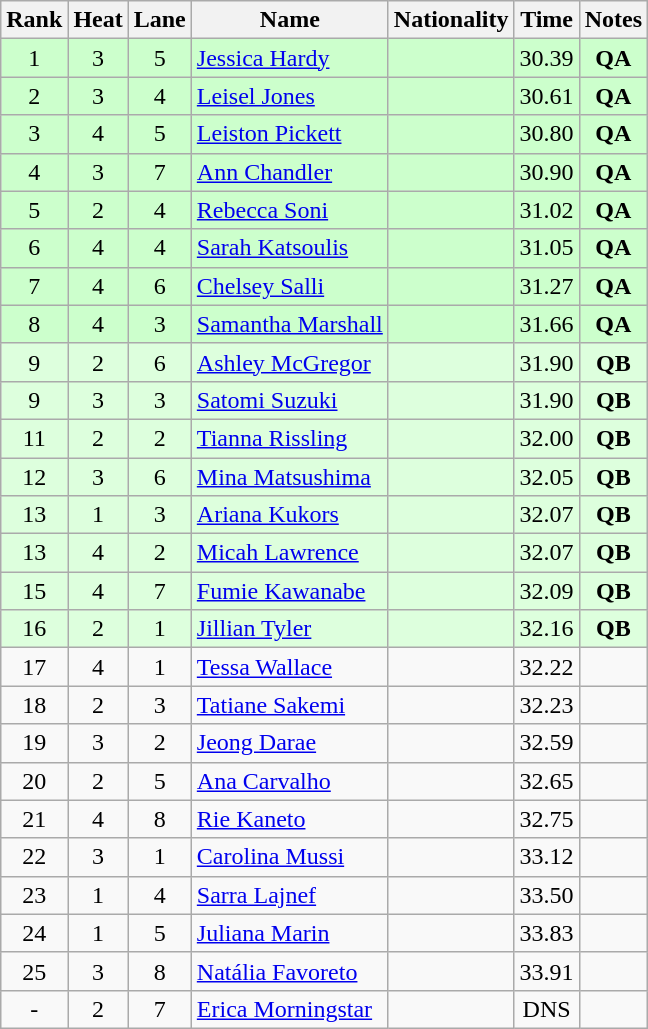<table class="wikitable sortable" style="text-align:center">
<tr>
<th>Rank</th>
<th>Heat</th>
<th>Lane</th>
<th>Name</th>
<th>Nationality</th>
<th>Time</th>
<th>Notes</th>
</tr>
<tr bgcolor=ccffcc>
<td>1</td>
<td>3</td>
<td>5</td>
<td align=left><a href='#'>Jessica Hardy</a></td>
<td align=left></td>
<td>30.39</td>
<td><strong>QA</strong></td>
</tr>
<tr bgcolor=ccffcc>
<td>2</td>
<td>3</td>
<td>4</td>
<td align=left><a href='#'>Leisel Jones</a></td>
<td align=left></td>
<td>30.61</td>
<td><strong>QA</strong></td>
</tr>
<tr bgcolor=ccffcc>
<td>3</td>
<td>4</td>
<td>5</td>
<td align=left><a href='#'>Leiston Pickett</a></td>
<td align=left></td>
<td>30.80</td>
<td><strong>QA</strong></td>
</tr>
<tr bgcolor=ccffcc>
<td>4</td>
<td>3</td>
<td>7</td>
<td align=left><a href='#'>Ann Chandler</a></td>
<td align=left></td>
<td>30.90</td>
<td><strong>QA</strong></td>
</tr>
<tr bgcolor=ccffcc>
<td>5</td>
<td>2</td>
<td>4</td>
<td align=left><a href='#'>Rebecca Soni</a></td>
<td align=left></td>
<td>31.02</td>
<td><strong>QA</strong></td>
</tr>
<tr bgcolor=ccffcc>
<td>6</td>
<td>4</td>
<td>4</td>
<td align=left><a href='#'>Sarah Katsoulis</a></td>
<td align=left></td>
<td>31.05</td>
<td><strong>QA</strong></td>
</tr>
<tr bgcolor=ccffcc>
<td>7</td>
<td>4</td>
<td>6</td>
<td align=left><a href='#'>Chelsey Salli</a></td>
<td align=left></td>
<td>31.27</td>
<td><strong>QA</strong></td>
</tr>
<tr bgcolor=ccffcc>
<td>8</td>
<td>4</td>
<td>3</td>
<td align=left><a href='#'>Samantha Marshall</a></td>
<td align=left></td>
<td>31.66</td>
<td><strong>QA</strong></td>
</tr>
<tr bgcolor=ddffdd>
<td>9</td>
<td>2</td>
<td>6</td>
<td align=left><a href='#'>Ashley McGregor</a></td>
<td align=left></td>
<td>31.90</td>
<td><strong>QB</strong></td>
</tr>
<tr bgcolor=ddffdd>
<td>9</td>
<td>3</td>
<td>3</td>
<td align=left><a href='#'>Satomi Suzuki</a></td>
<td align=left></td>
<td>31.90</td>
<td><strong>QB</strong></td>
</tr>
<tr bgcolor=ddffdd>
<td>11</td>
<td>2</td>
<td>2</td>
<td align=left><a href='#'>Tianna Rissling</a></td>
<td align=left></td>
<td>32.00</td>
<td><strong>QB</strong></td>
</tr>
<tr bgcolor=ddffdd>
<td>12</td>
<td>3</td>
<td>6</td>
<td align=left><a href='#'>Mina Matsushima</a></td>
<td align=left></td>
<td>32.05</td>
<td><strong>QB</strong></td>
</tr>
<tr bgcolor=ddffdd>
<td>13</td>
<td>1</td>
<td>3</td>
<td align=left><a href='#'>Ariana Kukors</a></td>
<td align=left></td>
<td>32.07</td>
<td><strong>QB</strong></td>
</tr>
<tr bgcolor=ddffdd>
<td>13</td>
<td>4</td>
<td>2</td>
<td align=left><a href='#'>Micah Lawrence</a></td>
<td align=left></td>
<td>32.07</td>
<td><strong>QB</strong></td>
</tr>
<tr bgcolor=ddffdd>
<td>15</td>
<td>4</td>
<td>7</td>
<td align=left><a href='#'>Fumie Kawanabe</a></td>
<td align=left></td>
<td>32.09</td>
<td><strong>QB</strong></td>
</tr>
<tr bgcolor=ddffdd>
<td>16</td>
<td>2</td>
<td>1</td>
<td align=left><a href='#'>Jillian Tyler</a></td>
<td align=left></td>
<td>32.16</td>
<td><strong>QB</strong></td>
</tr>
<tr>
<td>17</td>
<td>4</td>
<td>1</td>
<td align=left><a href='#'>Tessa Wallace</a></td>
<td align=left></td>
<td>32.22</td>
<td></td>
</tr>
<tr>
<td>18</td>
<td>2</td>
<td>3</td>
<td align=left><a href='#'>Tatiane Sakemi</a></td>
<td align=left></td>
<td>32.23</td>
<td></td>
</tr>
<tr>
<td>19</td>
<td>3</td>
<td>2</td>
<td align=left><a href='#'>Jeong Darae</a></td>
<td align=left></td>
<td>32.59</td>
<td></td>
</tr>
<tr>
<td>20</td>
<td>2</td>
<td>5</td>
<td align=left><a href='#'>Ana Carvalho</a></td>
<td align=left></td>
<td>32.65</td>
<td></td>
</tr>
<tr>
<td>21</td>
<td>4</td>
<td>8</td>
<td align=left><a href='#'>Rie Kaneto</a></td>
<td align=left></td>
<td>32.75</td>
<td></td>
</tr>
<tr>
<td>22</td>
<td>3</td>
<td>1</td>
<td align=left><a href='#'>Carolina Mussi</a></td>
<td align=left></td>
<td>33.12</td>
<td></td>
</tr>
<tr>
<td>23</td>
<td>1</td>
<td>4</td>
<td align=left><a href='#'>Sarra Lajnef</a></td>
<td align=left></td>
<td>33.50</td>
<td></td>
</tr>
<tr>
<td>24</td>
<td>1</td>
<td>5</td>
<td align=left><a href='#'>Juliana Marin</a></td>
<td align=left></td>
<td>33.83</td>
<td></td>
</tr>
<tr>
<td>25</td>
<td>3</td>
<td>8</td>
<td align=left><a href='#'>Natália Favoreto</a></td>
<td align=left></td>
<td>33.91</td>
<td></td>
</tr>
<tr>
<td>-</td>
<td>2</td>
<td>7</td>
<td align=left><a href='#'>Erica Morningstar</a></td>
<td align=left></td>
<td>DNS</td>
<td></td>
</tr>
</table>
